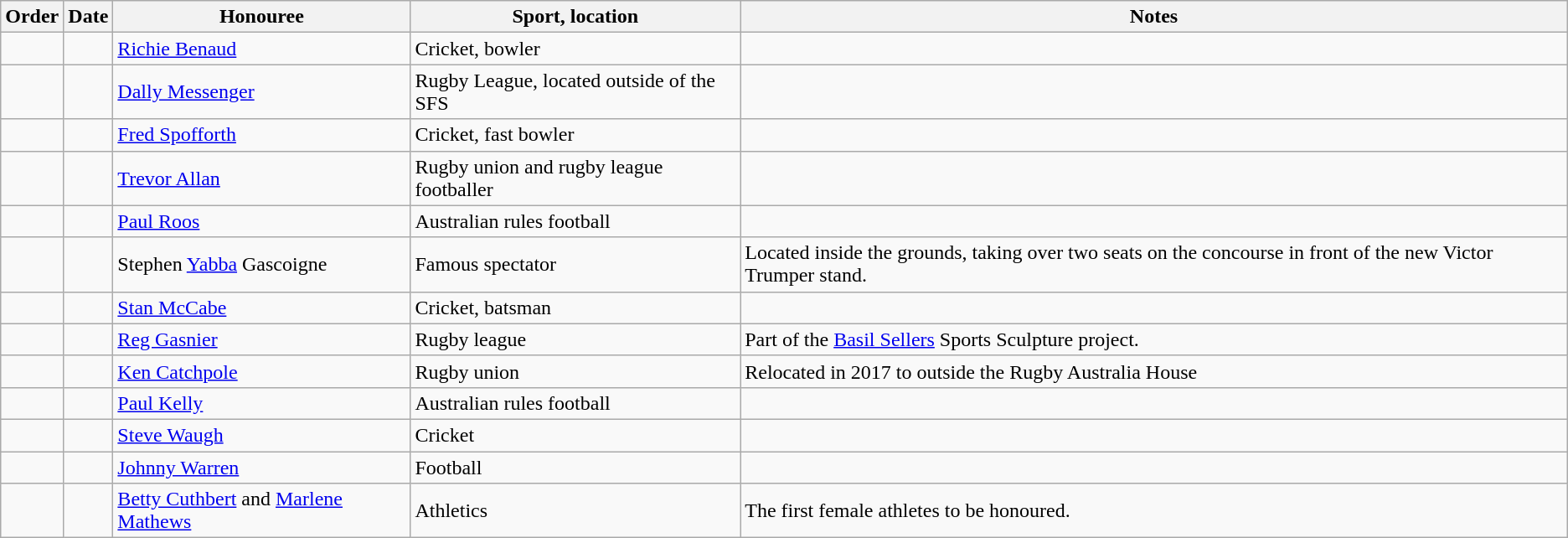<table class="wikitable sortable">
<tr>
<th>Order</th>
<th>Date</th>
<th>Honouree</th>
<th>Sport, location</th>
<th>Notes</th>
</tr>
<tr>
<td align=center></td>
<td></td>
<td><a href='#'>Richie Benaud</a> </td>
<td>Cricket, bowler</td>
<td></td>
</tr>
<tr>
<td align=center></td>
<td></td>
<td><a href='#'>Dally Messenger</a></td>
<td>Rugby League, located outside of the SFS</td>
<td></td>
</tr>
<tr>
<td align=center></td>
<td></td>
<td><a href='#'>Fred Spofforth</a></td>
<td>Cricket, fast bowler</td>
<td></td>
</tr>
<tr>
<td align=center></td>
<td></td>
<td><a href='#'>Trevor Allan</a></td>
<td>Rugby union and rugby league footballer</td>
<td></td>
</tr>
<tr>
<td align=center></td>
<td></td>
<td><a href='#'>Paul Roos</a></td>
<td>Australian rules football</td>
<td></td>
</tr>
<tr>
<td align=center></td>
<td></td>
<td>Stephen <a href='#'>Yabba</a> Gascoigne</td>
<td>Famous spectator</td>
<td>Located inside the grounds, taking over two seats on the concourse in front of the new Victor Trumper stand.</td>
</tr>
<tr>
<td align=center></td>
<td></td>
<td><a href='#'>Stan McCabe</a></td>
<td>Cricket, batsman</td>
<td></td>
</tr>
<tr>
<td align=center></td>
<td></td>
<td><a href='#'>Reg Gasnier</a> </td>
<td>Rugby league</td>
<td>Part of the <a href='#'>Basil Sellers</a> Sports Sculpture project.</td>
</tr>
<tr>
<td align=center></td>
<td></td>
<td><a href='#'>Ken Catchpole</a> </td>
<td>Rugby union</td>
<td>Relocated in 2017 to outside the Rugby Australia House</td>
</tr>
<tr>
<td align=center></td>
<td></td>
<td><a href='#'>Paul Kelly</a></td>
<td>Australian rules football</td>
<td></td>
</tr>
<tr>
<td align=center></td>
<td></td>
<td><a href='#'>Steve Waugh</a> </td>
<td>Cricket</td>
<td></td>
</tr>
<tr>
<td align=center></td>
<td></td>
<td><a href='#'>Johnny Warren</a> </td>
<td>Football</td>
<td></td>
</tr>
<tr>
<td align=center></td>
<td></td>
<td><a href='#'>Betty Cuthbert</a> and <a href='#'>Marlene Mathews</a></td>
<td>Athletics</td>
<td>The first female athletes to be honoured.</td>
</tr>
</table>
